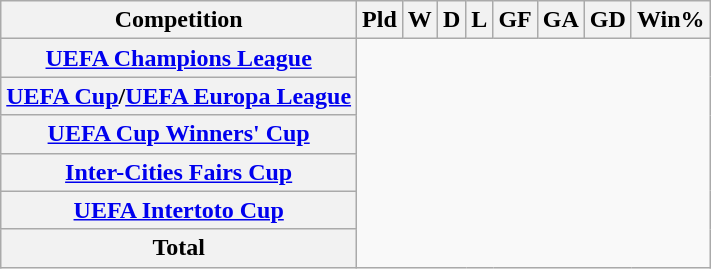<table class="wikitable unsortable plainrowheaders" style="text-align:center">
<tr>
<th scope="col">Competition</th>
<th scope="col">Pld</th>
<th scope="col">W</th>
<th scope="col">D</th>
<th scope="col">L</th>
<th scope="col">GF</th>
<th scope="col">GA</th>
<th scope="col">GD</th>
<th scope="col">Win%</th>
</tr>
<tr>
<th scope="row" align=left><a href='#'>UEFA Champions League</a><br></th>
</tr>
<tr>
<th scope="row" align=left><a href='#'>UEFA Cup</a>/<a href='#'>UEFA Europa League</a><br></th>
</tr>
<tr>
<th scope="row" align=left><a href='#'>UEFA Cup Winners' Cup</a><br></th>
</tr>
<tr>
<th scope="row" align=left><a href='#'>Inter-Cities Fairs Cup</a><br></th>
</tr>
<tr>
<th scope="row" align=left><a href='#'>UEFA Intertoto Cup</a><br></th>
</tr>
<tr>
<th>Total<br></th>
</tr>
</table>
